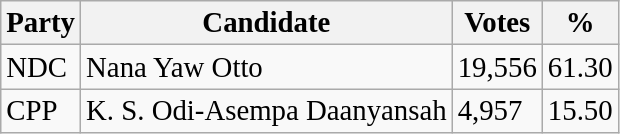<table class="wikitable">
<tr>
<th><big>Party</big></th>
<th><big>Candidate</big></th>
<th><big>Votes</big></th>
<th><big>%</big></th>
</tr>
<tr>
<td><big>NDC</big></td>
<td><big>Nana Yaw Otto</big></td>
<td><big>19,556</big></td>
<td><big>61.30</big></td>
</tr>
<tr>
<td><big>CPP</big></td>
<td><big>K. S. Odi-Asempa Daanyansah</big></td>
<td><big>4,957</big></td>
<td><big>15.50</big></td>
</tr>
</table>
